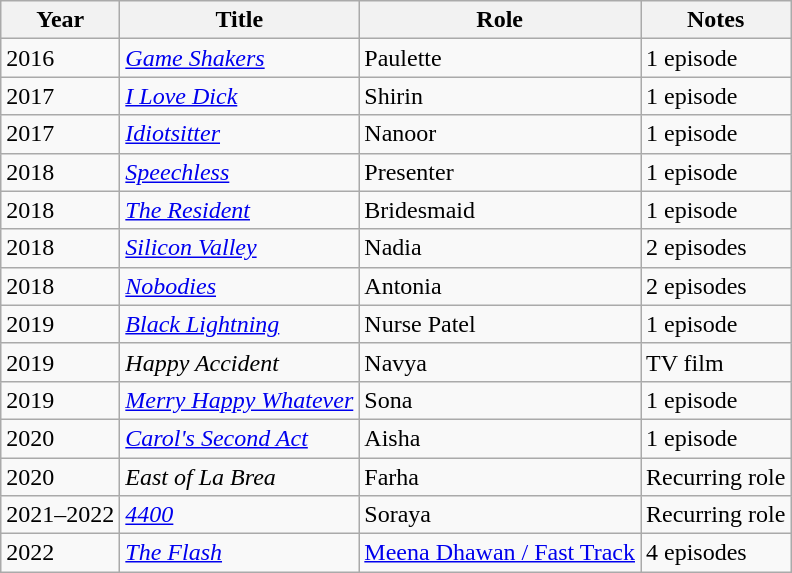<table class="wikitable">
<tr>
<th>Year</th>
<th>Title</th>
<th>Role</th>
<th>Notes</th>
</tr>
<tr>
<td>2016</td>
<td><em><a href='#'>Game Shakers</a></em></td>
<td>Paulette</td>
<td>1 episode</td>
</tr>
<tr>
<td>2017</td>
<td><em><a href='#'>I Love Dick</a></em></td>
<td>Shirin</td>
<td>1 episode</td>
</tr>
<tr>
<td>2017</td>
<td><em><a href='#'>Idiotsitter</a></em></td>
<td>Nanoor</td>
<td>1 episode</td>
</tr>
<tr>
<td>2018</td>
<td><em><a href='#'>Speechless</a></em></td>
<td>Presenter</td>
<td>1 episode</td>
</tr>
<tr>
<td>2018</td>
<td><em><a href='#'>The Resident</a></em></td>
<td>Bridesmaid</td>
<td>1 episode</td>
</tr>
<tr>
<td>2018</td>
<td><em><a href='#'>Silicon Valley</a></em></td>
<td>Nadia</td>
<td>2 episodes</td>
</tr>
<tr>
<td>2018</td>
<td><em><a href='#'>Nobodies</a></em></td>
<td>Antonia</td>
<td>2 episodes</td>
</tr>
<tr>
<td>2019</td>
<td><em><a href='#'>Black Lightning</a></em></td>
<td>Nurse Patel</td>
<td>1 episode</td>
</tr>
<tr>
<td>2019</td>
<td><em>Happy Accident</em></td>
<td>Navya</td>
<td>TV film</td>
</tr>
<tr>
<td>2019</td>
<td><em><a href='#'>Merry Happy Whatever</a></em></td>
<td>Sona</td>
<td>1 episode</td>
</tr>
<tr>
<td>2020</td>
<td><em><a href='#'>Carol's Second Act</a></em></td>
<td>Aisha</td>
<td>1 episode</td>
</tr>
<tr>
<td>2020</td>
<td><em>East of La Brea</em></td>
<td>Farha</td>
<td>Recurring role</td>
</tr>
<tr>
<td>2021–2022</td>
<td><em><a href='#'>4400</a></em></td>
<td>Soraya</td>
<td>Recurring role</td>
</tr>
<tr>
<td>2022</td>
<td><em><a href='#'>The Flash</a></em></td>
<td><a href='#'>Meena Dhawan / Fast Track</a></td>
<td>4 episodes</td>
</tr>
</table>
